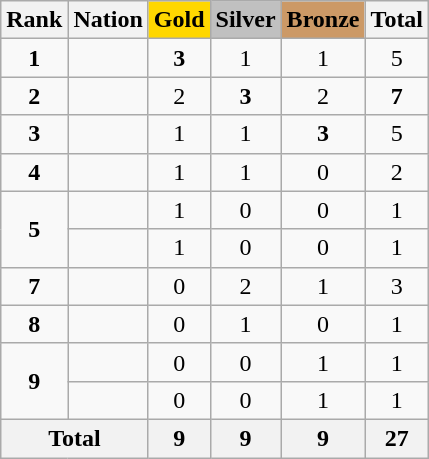<table class="wikitable plainrowheaders" style="text-align:center;">
<tr>
<th>Rank</th>
<th>Nation</th>
<th style="background:    gold;">Gold</th>
<th style="background:  silver;">Silver</th>
<th style="background: #CC9966;">Bronze</th>
<th>Total</th>
</tr>
<tr>
<td><strong>1</strong></td>
<td align=left></td>
<td><strong>3</strong></td>
<td>1</td>
<td>1</td>
<td>5</td>
</tr>
<tr>
<td><strong>2</strong></td>
<td align=left></td>
<td>2</td>
<td><strong>3</strong></td>
<td>2</td>
<td><strong>7</strong></td>
</tr>
<tr>
<td><strong>3</strong></td>
<td align=left></td>
<td>1</td>
<td>1</td>
<td><strong>3</strong></td>
<td>5</td>
</tr>
<tr>
<td><strong>4</strong></td>
<td align=left></td>
<td>1</td>
<td>1</td>
<td>0</td>
<td>2</td>
</tr>
<tr>
<td rowspan=2><strong>5</strong></td>
<td align=left></td>
<td>1</td>
<td>0</td>
<td>0</td>
<td>1</td>
</tr>
<tr>
<td align=left></td>
<td>1</td>
<td>0</td>
<td>0</td>
<td>1</td>
</tr>
<tr>
<td><strong>7</strong></td>
<td align=left></td>
<td>0</td>
<td>2</td>
<td>1</td>
<td>3</td>
</tr>
<tr>
<td><strong>8</strong></td>
<td align=left></td>
<td>0</td>
<td>1</td>
<td>0</td>
<td>1</td>
</tr>
<tr>
<td rowspan=2><strong>9</strong></td>
<td align=left><em></em></td>
<td>0</td>
<td>0</td>
<td>1</td>
<td>1</td>
</tr>
<tr>
<td align=left><em></em></td>
<td>0</td>
<td>0</td>
<td>1</td>
<td>1</td>
</tr>
<tr>
<th colspan=2>Total</th>
<th>9</th>
<th>9</th>
<th>9</th>
<th>27</th>
</tr>
</table>
